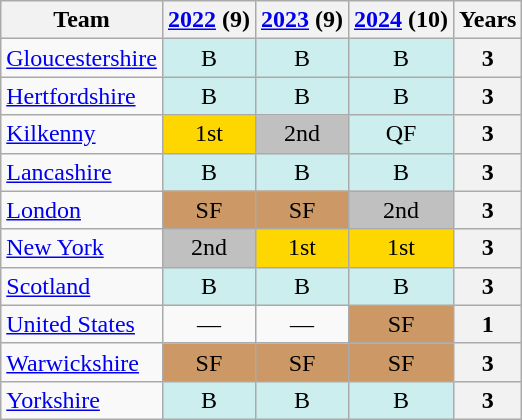<table class="wikitable sortable" style="text-align:center">
<tr>
<th>Team</th>
<th><a href='#'>2022</a> (9)</th>
<th><a href='#'>2023</a> (9)</th>
<th><a href='#'>2024</a> (10)</th>
<th>Years</th>
</tr>
<tr>
<td align="left"> <a href='#'>Gloucestershire</a></td>
<td bgcolor="#cceeee">B</td>
<td bgcolor="#cceeee">B</td>
<td bgcolor="#cceeee">B</td>
<th>3</th>
</tr>
<tr>
<td align="left"> <a href='#'>Hertfordshire</a></td>
<td bgcolor="#cceeee">B</td>
<td bgcolor="#cceeee">B</td>
<td bgcolor="#cceeee">B</td>
<th>3</th>
</tr>
<tr>
<td align="left"> <a href='#'>Kilkenny</a></td>
<td bgcolor="gold">1st</td>
<td bgcolor="silver">2nd</td>
<td bgcolor="#cceeee">QF</td>
<th>3</th>
</tr>
<tr>
<td align="left"> <a href='#'>Lancashire</a></td>
<td bgcolor="#cceeee">B</td>
<td bgcolor="#cceeee">B</td>
<td bgcolor="#cceeee">B</td>
<th>3</th>
</tr>
<tr>
<td align="left"> <a href='#'>London</a></td>
<td bgcolor="#cc9966">SF</td>
<td bgcolor="#cc9966">SF</td>
<td bgcolor="silver">2nd</td>
<th>3</th>
</tr>
<tr>
<td align="left"> <a href='#'>New York</a></td>
<td bgcolor="silver">2nd</td>
<td bgcolor="gold">1st</td>
<td bgcolor="gold">1st</td>
<th>3</th>
</tr>
<tr>
<td align="left"> <a href='#'>Scotland</a></td>
<td bgcolor="#cceeee">B</td>
<td bgcolor="#cceeee">B</td>
<td bgcolor="#cceeee">B</td>
<th>3</th>
</tr>
<tr>
<td align="left"> <a href='#'>United States</a></td>
<td>—</td>
<td>—</td>
<td bgcolor="#cc9966">SF</td>
<th>1</th>
</tr>
<tr>
<td align="left"> <a href='#'>Warwickshire</a></td>
<td bgcolor="#cc9966">SF</td>
<td bgcolor="#cc9966">SF</td>
<td bgcolor="#cc9966">SF</td>
<th>3</th>
</tr>
<tr>
<td align="left"> <a href='#'>Yorkshire</a></td>
<td bgcolor="#cceeee">B</td>
<td bgcolor="#cceeee">B</td>
<td bgcolor="#cceeee">B</td>
<th>3</th>
</tr>
</table>
